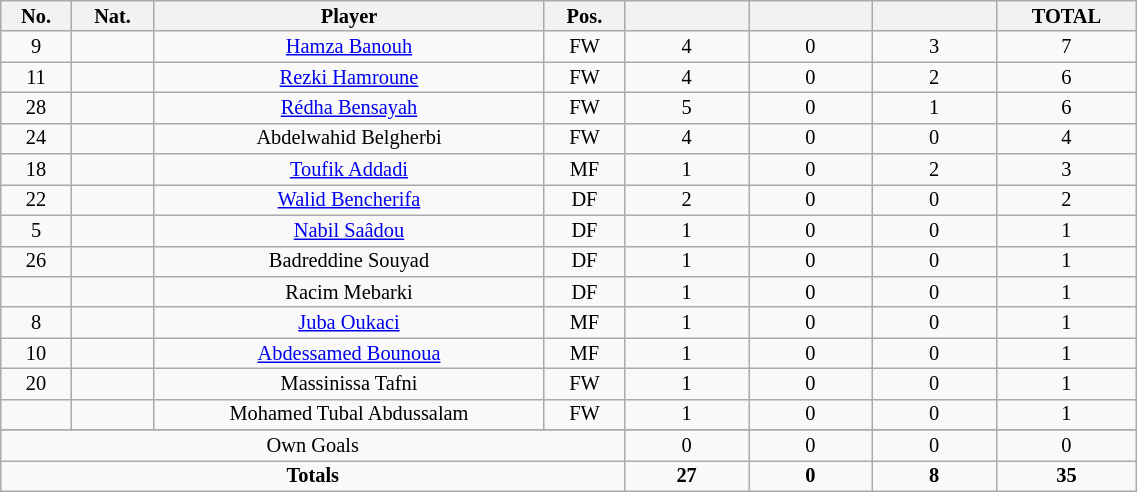<table class="wikitable sortable alternance"  style="font-size:85%; text-align:center; line-height:14px; width:60%;">
<tr>
<th width=10>No.</th>
<th width=10>Nat.</th>
<th width=140>Player</th>
<th width=10>Pos.</th>
<th width=40></th>
<th width=40></th>
<th width=40></th>
<th width=10>TOTAL</th>
</tr>
<tr>
<td>9</td>
<td></td>
<td><a href='#'>Hamza Banouh</a></td>
<td>FW</td>
<td>4</td>
<td>0</td>
<td>3</td>
<td>7</td>
</tr>
<tr>
<td>11</td>
<td></td>
<td><a href='#'>Rezki Hamroune</a></td>
<td>FW</td>
<td>4</td>
<td>0</td>
<td>2</td>
<td>6</td>
</tr>
<tr>
<td>28</td>
<td></td>
<td><a href='#'>Rédha Bensayah</a></td>
<td>FW</td>
<td>5</td>
<td>0</td>
<td>1</td>
<td>6</td>
</tr>
<tr>
<td>24</td>
<td></td>
<td>Abdelwahid Belgherbi</td>
<td>FW</td>
<td>4</td>
<td>0</td>
<td>0</td>
<td>4</td>
</tr>
<tr>
<td>18</td>
<td></td>
<td><a href='#'>Toufik Addadi</a></td>
<td>MF</td>
<td>1</td>
<td>0</td>
<td>2</td>
<td>3</td>
</tr>
<tr>
<td>22</td>
<td></td>
<td><a href='#'>Walid Bencherifa</a></td>
<td>DF</td>
<td>2</td>
<td>0</td>
<td>0</td>
<td>2</td>
</tr>
<tr>
<td>5</td>
<td></td>
<td><a href='#'>Nabil Saâdou</a></td>
<td>DF</td>
<td>1</td>
<td>0</td>
<td>0</td>
<td>1</td>
</tr>
<tr>
<td>26</td>
<td></td>
<td>Badreddine Souyad</td>
<td>DF</td>
<td>1</td>
<td>0</td>
<td>0</td>
<td>1</td>
</tr>
<tr>
<td></td>
<td></td>
<td>Racim Mebarki</td>
<td>DF</td>
<td>1</td>
<td>0</td>
<td>0</td>
<td>1</td>
</tr>
<tr>
<td>8</td>
<td></td>
<td><a href='#'>Juba Oukaci</a></td>
<td>MF</td>
<td>1</td>
<td>0</td>
<td>0</td>
<td>1</td>
</tr>
<tr>
<td>10</td>
<td></td>
<td><a href='#'>Abdessamed Bounoua</a></td>
<td>MF</td>
<td>1</td>
<td>0</td>
<td>0</td>
<td>1</td>
</tr>
<tr>
<td>20</td>
<td></td>
<td>Massinissa Tafni</td>
<td>FW</td>
<td>1</td>
<td>0</td>
<td>0</td>
<td>1</td>
</tr>
<tr>
<td></td>
<td></td>
<td>Mohamed Tubal Abdussalam</td>
<td>FW</td>
<td>1</td>
<td>0</td>
<td>0</td>
<td>1</td>
</tr>
<tr>
</tr>
<tr class="sortbottom">
<td colspan="4">Own Goals</td>
<td>0</td>
<td>0</td>
<td>0</td>
<td>0</td>
</tr>
<tr class="sortbottom">
<td colspan="4"><strong>Totals</strong></td>
<td><strong>27</strong></td>
<td><strong>0</strong></td>
<td><strong>8</strong></td>
<td><strong>35</strong></td>
</tr>
</table>
